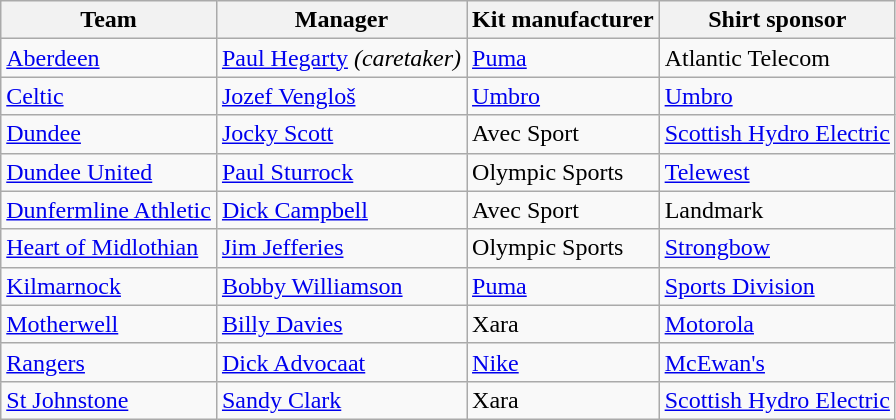<table class="wikitable sortable">
<tr>
<th>Team</th>
<th>Manager</th>
<th>Kit manufacturer</th>
<th>Shirt sponsor</th>
</tr>
<tr>
<td><a href='#'>Aberdeen</a></td>
<td> <a href='#'>Paul Hegarty</a> <em>(caretaker)</em></td>
<td><a href='#'>Puma</a></td>
<td>Atlantic Telecom</td>
</tr>
<tr>
<td><a href='#'>Celtic</a></td>
<td> <a href='#'>Jozef Vengloš</a></td>
<td><a href='#'>Umbro</a></td>
<td><a href='#'>Umbro</a></td>
</tr>
<tr>
<td><a href='#'>Dundee</a></td>
<td> <a href='#'>Jocky Scott</a></td>
<td>Avec Sport</td>
<td><a href='#'>Scottish Hydro Electric</a></td>
</tr>
<tr>
<td><a href='#'>Dundee United</a></td>
<td> <a href='#'>Paul Sturrock</a></td>
<td>Olympic Sports</td>
<td><a href='#'>Telewest</a></td>
</tr>
<tr>
<td><a href='#'>Dunfermline Athletic</a></td>
<td> <a href='#'>Dick Campbell</a></td>
<td>Avec Sport</td>
<td>Landmark</td>
</tr>
<tr>
<td><a href='#'>Heart of Midlothian</a></td>
<td> <a href='#'>Jim Jefferies</a></td>
<td>Olympic Sports</td>
<td><a href='#'>Strongbow</a></td>
</tr>
<tr>
<td><a href='#'>Kilmarnock</a></td>
<td> <a href='#'>Bobby Williamson</a></td>
<td><a href='#'>Puma</a></td>
<td><a href='#'>Sports Division</a></td>
</tr>
<tr>
<td><a href='#'>Motherwell</a></td>
<td> <a href='#'>Billy Davies</a></td>
<td>Xara</td>
<td><a href='#'>Motorola</a></td>
</tr>
<tr>
<td><a href='#'>Rangers</a></td>
<td> <a href='#'>Dick Advocaat</a></td>
<td><a href='#'>Nike</a></td>
<td><a href='#'>McEwan's</a></td>
</tr>
<tr>
<td><a href='#'>St Johnstone</a></td>
<td> <a href='#'>Sandy Clark</a></td>
<td>Xara</td>
<td><a href='#'>Scottish Hydro Electric</a></td>
</tr>
</table>
